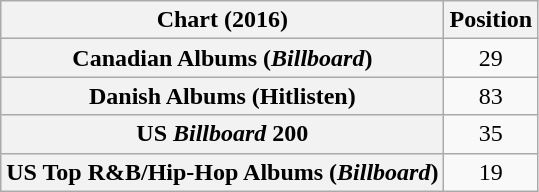<table class="wikitable sortable plainrowheaders" style="text-align:center">
<tr>
<th scope="col">Chart (2016)</th>
<th scope="col">Position</th>
</tr>
<tr>
<th scope="row">Canadian Albums (<em>Billboard</em>)</th>
<td>29</td>
</tr>
<tr>
<th scope="row">Danish Albums (Hitlisten)</th>
<td>83</td>
</tr>
<tr>
<th scope="row">US <em>Billboard</em> 200</th>
<td>35</td>
</tr>
<tr>
<th scope="row">US Top R&B/Hip-Hop Albums (<em>Billboard</em>)</th>
<td>19</td>
</tr>
</table>
